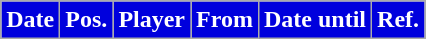<table class="wikitable plainrowheaders sortable">
<tr>
<th style="background:#0000DD;color:#FFFFFF;">Date</th>
<th style="background:#0000DD;color:#FFFFFF;">Pos.</th>
<th style="background:#0000DD;color:#FFFFFF;">Player</th>
<th style="background:#0000DD;color:#FFFFFF;">From</th>
<th style="background:#0000DD;color:#FFFFFF;">Date until</th>
<th style="background:#0000DD;color:#FFFFFF;">Ref.</th>
</tr>
</table>
